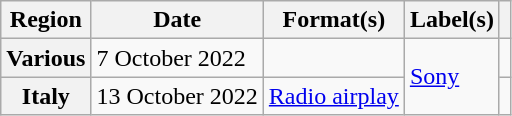<table class="wikitable plainrowheaders">
<tr>
<th scope="col">Region</th>
<th scope="col">Date</th>
<th scope="col">Format(s)</th>
<th scope="col">Label(s)</th>
<th scope="col"></th>
</tr>
<tr>
<th scope="row">Various</th>
<td>7 October 2022</td>
<td></td>
<td rowspan="2"><a href='#'>Sony</a></td>
<td style="text-align:center;"></td>
</tr>
<tr>
<th scope="row">Italy</th>
<td>13 October 2022</td>
<td><a href='#'>Radio airplay</a></td>
<td style="text-align:center;"></td>
</tr>
</table>
